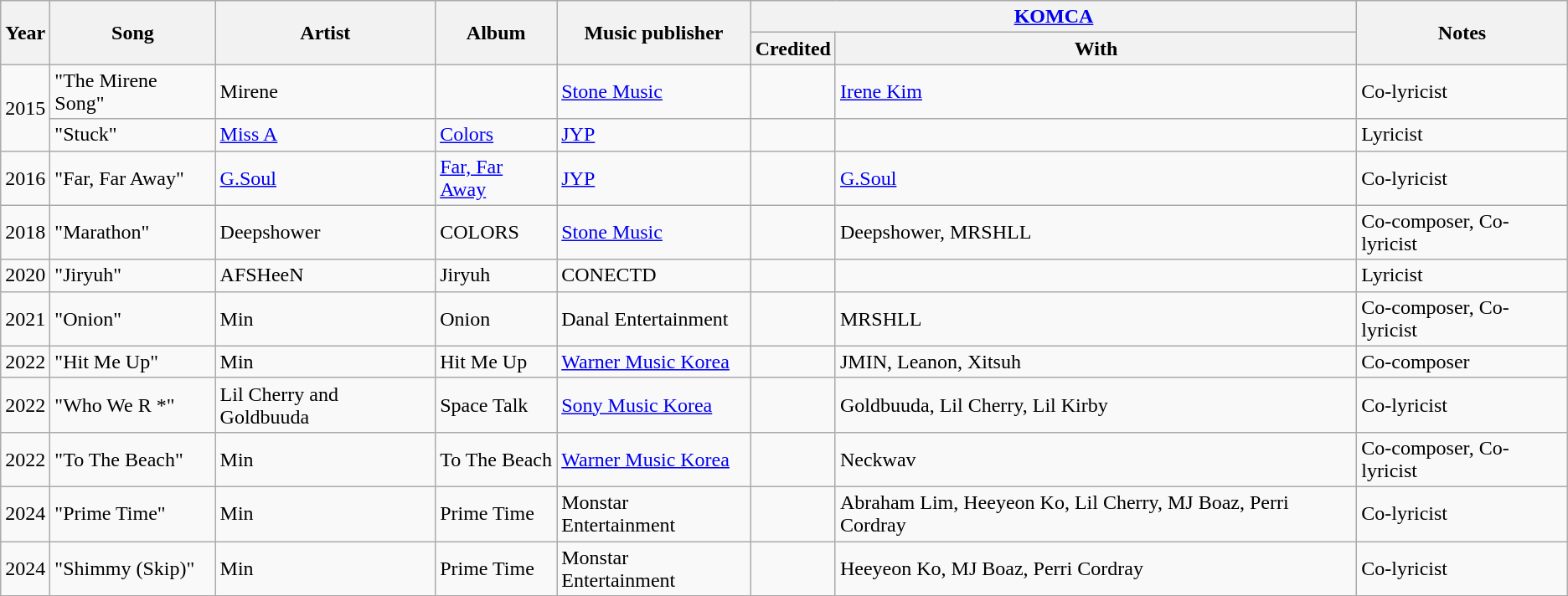<table class="wikitable">
<tr>
<th rowspan="2">Year</th>
<th rowspan="2">Song</th>
<th rowspan="2">Artist</th>
<th rowspan="2">Album</th>
<th rowspan="2">Music publisher</th>
<th colspan="2"><a href='#'>KOMCA</a><br></th>
<th rowspan="2">Notes</th>
</tr>
<tr>
<th>Credited</th>
<th>With</th>
</tr>
<tr>
<td rowspan="2">2015</td>
<td>"The Mirene Song"</td>
<td>Mirene</td>
<td></td>
<td><a href='#'>Stone Music</a></td>
<td></td>
<td><a href='#'>Irene Kim</a></td>
<td>Co-lyricist</td>
</tr>
<tr>
<td>"Stuck"</td>
<td><a href='#'>Miss A</a></td>
<td><a href='#'>Colors</a></td>
<td><a href='#'>JYP</a></td>
<td></td>
<td></td>
<td>Lyricist</td>
</tr>
<tr>
<td>2016</td>
<td>"Far, Far Away"</td>
<td><a href='#'>G.Soul</a></td>
<td><a href='#'>Far, Far Away</a></td>
<td><a href='#'>JYP</a></td>
<td></td>
<td><a href='#'>G.Soul</a></td>
<td>Co-lyricist</td>
</tr>
<tr>
<td>2018</td>
<td>"Marathon"</td>
<td>Deepshower</td>
<td>COLORS</td>
<td><a href='#'>Stone Music</a></td>
<td></td>
<td>Deepshower, MRSHLL</td>
<td>Co-composer, Co-lyricist</td>
</tr>
<tr>
<td>2020</td>
<td>"Jiryuh"</td>
<td>AFSHeeN</td>
<td>Jiryuh</td>
<td>CONECTD</td>
<td></td>
<td></td>
<td>Lyricist</td>
</tr>
<tr>
<td>2021</td>
<td>"Onion"</td>
<td>Min</td>
<td>Onion</td>
<td>Danal Entertainment</td>
<td></td>
<td>MRSHLL</td>
<td>Co-composer, Co-lyricist</td>
</tr>
<tr>
<td>2022</td>
<td>"Hit Me Up"</td>
<td>Min</td>
<td>Hit Me Up</td>
<td><a href='#'>Warner Music Korea</a></td>
<td></td>
<td>JMIN, Leanon, Xitsuh</td>
<td>Co-composer</td>
</tr>
<tr>
<td>2022</td>
<td>"Who We R *"</td>
<td>Lil Cherry and Goldbuuda</td>
<td>Space Talk</td>
<td><a href='#'>Sony Music Korea</a></td>
<td></td>
<td>Goldbuuda, Lil Cherry, Lil Kirby</td>
<td>Co-lyricist</td>
</tr>
<tr>
<td>2022</td>
<td>"To The Beach"</td>
<td>Min</td>
<td>To The Beach</td>
<td><a href='#'>Warner Music Korea</a></td>
<td></td>
<td>Neckwav</td>
<td>Co-composer, Co-lyricist</td>
</tr>
<tr>
<td>2024</td>
<td>"Prime Time"</td>
<td>Min</td>
<td>Prime Time</td>
<td>Monstar Entertainment</td>
<td></td>
<td>Abraham Lim, Heeyeon Ko, Lil Cherry, MJ Boaz, Perri Cordray</td>
<td>Co-lyricist</td>
</tr>
<tr>
<td>2024</td>
<td>"Shimmy (Skip)"</td>
<td>Min</td>
<td>Prime Time</td>
<td>Monstar Entertainment</td>
<td></td>
<td>Heeyeon Ko, MJ Boaz, Perri Cordray</td>
<td>Co-lyricist</td>
</tr>
</table>
